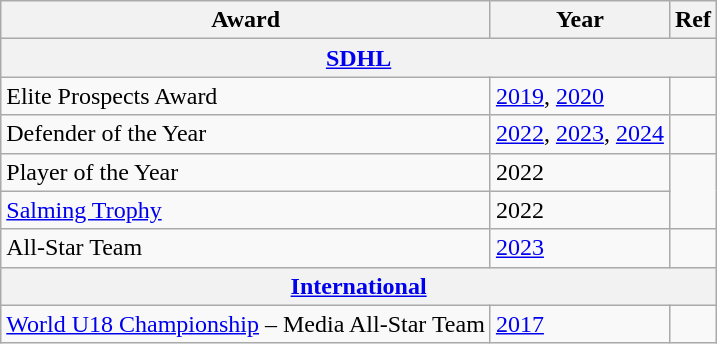<table class="wikitable">
<tr>
<th>Award</th>
<th>Year</th>
<th>Ref</th>
</tr>
<tr>
<th colspan="3"><a href='#'>SDHL</a></th>
</tr>
<tr>
<td>Elite Prospects Award</td>
<td><a href='#'>2019</a>, <a href='#'>2020</a></td>
<td></td>
</tr>
<tr>
<td>Defender of the Year</td>
<td><a href='#'>2022</a>, <a href='#'>2023</a>, <a href='#'>2024</a></td>
<td></td>
</tr>
<tr>
<td>Player of the Year</td>
<td>2022</td>
<td rowspan="2"></td>
</tr>
<tr>
<td><a href='#'>Salming Trophy</a></td>
<td>2022</td>
</tr>
<tr>
<td>All-Star Team</td>
<td><a href='#'>2023</a></td>
<td></td>
</tr>
<tr>
<th colspan="3"><a href='#'>International</a></th>
</tr>
<tr>
<td><a href='#'>World U18 Championship</a> – Media All-Star Team</td>
<td><a href='#'>2017</a></td>
<td></td>
</tr>
</table>
